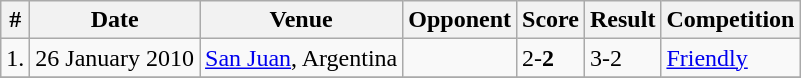<table class="wikitable">
<tr>
<th>#</th>
<th>Date</th>
<th>Venue</th>
<th>Opponent</th>
<th>Score</th>
<th>Result</th>
<th>Competition</th>
</tr>
<tr>
<td>1.</td>
<td>26 January 2010</td>
<td><a href='#'>San Juan</a>, Argentina</td>
<td></td>
<td>2-<strong>2</strong></td>
<td>3-2</td>
<td><a href='#'>Friendly</a></td>
</tr>
<tr>
</tr>
</table>
